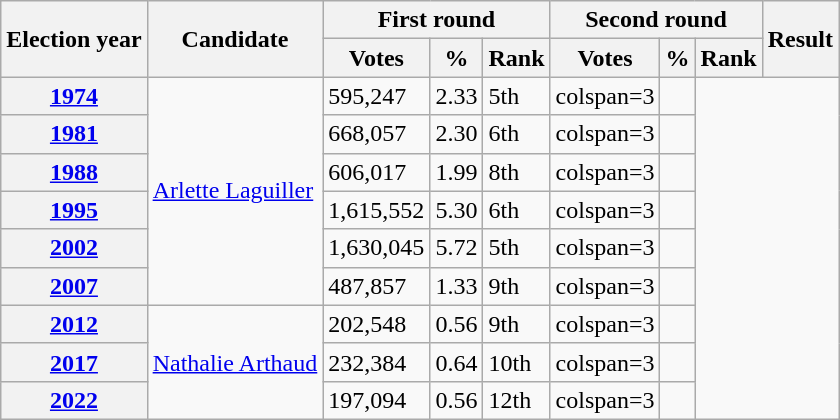<table class="wikitable">
<tr>
<th rowspan="2">Election year</th>
<th rowspan="2">Candidate</th>
<th colspan="3">First round</th>
<th colspan="3">Second round</th>
<th rowspan="2">Result</th>
</tr>
<tr>
<th>Votes</th>
<th>%</th>
<th>Rank</th>
<th>Votes</th>
<th>%</th>
<th>Rank</th>
</tr>
<tr>
<th><a href='#'>1974</a></th>
<td rowspan=6><a href='#'>Arlette Laguiller</a></td>
<td>595,247</td>
<td>2.33</td>
<td> 5th</td>
<td>colspan=3 </td>
<td></td>
</tr>
<tr>
<th><a href='#'>1981</a></th>
<td>668,057</td>
<td>2.30</td>
<td> 6th</td>
<td>colspan=3 </td>
<td></td>
</tr>
<tr>
<th><a href='#'>1988</a></th>
<td>606,017</td>
<td>1.99</td>
<td> 8th</td>
<td>colspan=3 </td>
<td></td>
</tr>
<tr>
<th><a href='#'>1995</a></th>
<td>1,615,552</td>
<td>5.30</td>
<td> 6th</td>
<td>colspan=3 </td>
<td></td>
</tr>
<tr>
<th><a href='#'>2002</a></th>
<td>1,630,045</td>
<td>5.72</td>
<td> 5th</td>
<td>colspan=3 </td>
<td></td>
</tr>
<tr>
<th><a href='#'>2007</a></th>
<td>487,857</td>
<td>1.33</td>
<td> 9th</td>
<td>colspan=3 </td>
<td></td>
</tr>
<tr>
<th><a href='#'>2012</a></th>
<td rowspan=3><a href='#'>Nathalie Arthaud</a></td>
<td>202,548</td>
<td>0.56</td>
<td> 9th</td>
<td>colspan=3 </td>
<td></td>
</tr>
<tr>
<th><a href='#'>2017</a></th>
<td>232,384</td>
<td>0.64</td>
<td> 10th</td>
<td>colspan=3 </td>
<td></td>
</tr>
<tr>
<th><a href='#'>2022</a></th>
<td>197,094</td>
<td>0.56</td>
<td> 12th</td>
<td>colspan=3 </td>
<td></td>
</tr>
</table>
